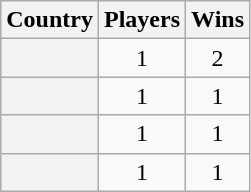<table class="wikitable plainrowheaders" style="text-align:center">
<tr>
<th scope="col">Country</th>
<th scope="col">Players</th>
<th scope="col">Wins</th>
</tr>
<tr>
<th align="left" scope="row"></th>
<td align="center">1</td>
<td align="center">2</td>
</tr>
<tr>
<th align="left" scope="row"></th>
<td align="center">1</td>
<td align="center">1</td>
</tr>
<tr>
<th align="left" scope="row"></th>
<td align="center">1</td>
<td align="center">1</td>
</tr>
<tr>
<th align="left" scope="row"></th>
<td align="center">1</td>
<td align="center">1</td>
</tr>
</table>
